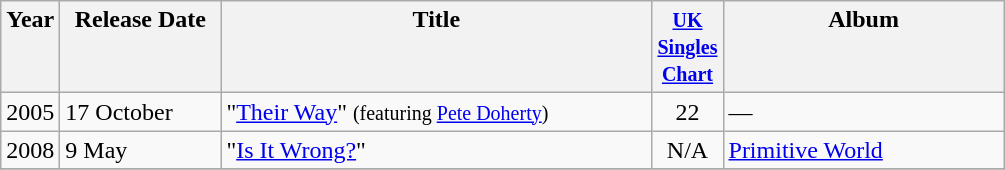<table class="wikitable">
<tr>
<th align="center" valign="top" width="30">Year</th>
<th align="left" valign="top" width="100">Release Date</th>
<th align="left" valign="top" width="280">Title</th>
<th align="center" valign="top" width="40"><small><a href='#'>UK Singles Chart</a></small></th>
<th align="left" valign="top" width="180">Album</th>
</tr>
<tr>
<td align="center" valign="top">2005</td>
<td align="left" valign="top">17 October</td>
<td align="left" valign="top">"<a href='#'>Their Way</a>" <small>(featuring <a href='#'>Pete Doherty</a>)</small></td>
<td align="center" valign="top">22</td>
<td align="left" valign="top">—</td>
</tr>
<tr>
<td align="center" valign="top">2008</td>
<td align="left" valign="top">9 May</td>
<td align="left" valign="top">"<a href='#'>Is It Wrong?</a>"</td>
<td align="center" valign="top">N/A</td>
<td align="left" valign="top"><a href='#'>Primitive World</a></td>
</tr>
<tr>
</tr>
</table>
